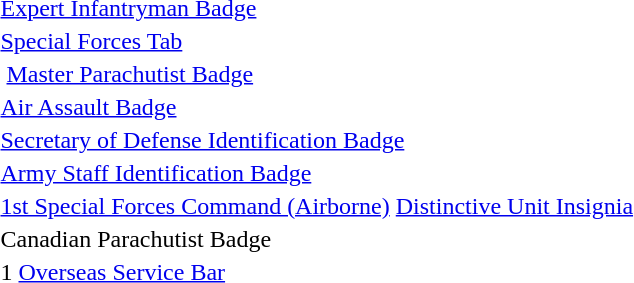<table>
<tr>
<td> <a href='#'>Expert Infantryman Badge</a></td>
</tr>
<tr>
<td> <a href='#'>Special Forces Tab</a></td>
</tr>
<tr>
<td> <a href='#'>Master Parachutist Badge</a></td>
</tr>
<tr>
<td> <a href='#'>Air Assault Badge</a></td>
</tr>
<tr>
<td> <a href='#'>Secretary of Defense Identification Badge</a></td>
</tr>
<tr>
<td> <a href='#'>Army Staff Identification Badge</a></td>
</tr>
<tr>
<td> <a href='#'>1st Special Forces Command (Airborne)</a> <a href='#'>Distinctive Unit Insignia</a></td>
</tr>
<tr>
<td> Canadian Parachutist Badge</td>
</tr>
<tr>
<td> 1 <a href='#'>Overseas Service Bar</a></td>
</tr>
</table>
